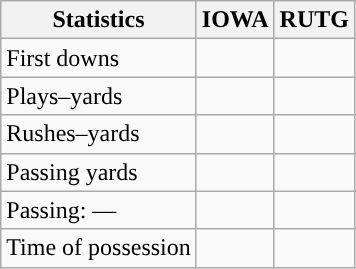<table class="wikitable" style="float:left">
<tr>
<th>Statistics</th>
<th>IOWA</th>
<th>RUTG</th>
</tr>
<tr>
<td>First downs</td>
<td></td>
<td></td>
</tr>
<tr>
<td>Plays–yards</td>
<td></td>
<td></td>
</tr>
<tr>
<td>Rushes–yards</td>
<td></td>
<td></td>
</tr>
<tr>
<td>Passing yards</td>
<td></td>
<td></td>
</tr>
<tr>
<td>Passing: ––</td>
<td></td>
<td></td>
</tr>
<tr>
<td>Time of possession</td>
<td></td>
<td></td>
</tr>
</table>
